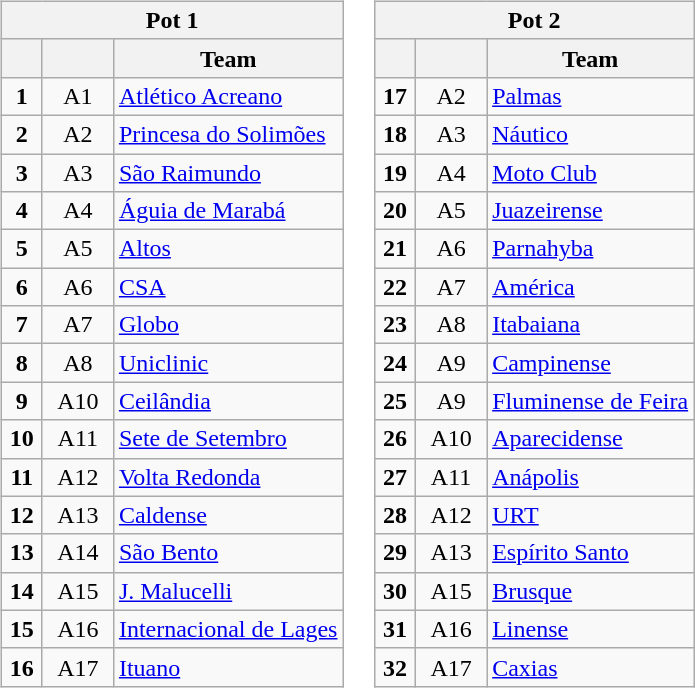<table>
<tr>
<td><br><table class="wikitable" style="text-align: center;">
<tr>
<th colspan="3">Pot 1</th>
</tr>
<tr>
<th width="20"></th>
<th width="40"></th>
<th>Team</th>
</tr>
<tr>
<td><strong>1</strong></td>
<td>A1</td>
<td style="text-align:left;"> <a href='#'>Atlético Acreano</a></td>
</tr>
<tr>
<td><strong>2</strong></td>
<td>A2</td>
<td style="text-align:left;"> <a href='#'>Princesa do Solimões</a></td>
</tr>
<tr>
<td><strong>3</strong></td>
<td>A3</td>
<td style="text-align:left;"> <a href='#'>São Raimundo</a></td>
</tr>
<tr>
<td><strong>4</strong></td>
<td>A4</td>
<td style="text-align:left;"> <a href='#'>Águia de Marabá</a></td>
</tr>
<tr>
<td><strong>5</strong></td>
<td>A5</td>
<td style="text-align:left;"> <a href='#'>Altos</a></td>
</tr>
<tr>
<td><strong>6</strong></td>
<td>A6</td>
<td style="text-align:left;"> <a href='#'>CSA</a></td>
</tr>
<tr>
<td><strong>7</strong></td>
<td>A7</td>
<td style="text-align:left;"> <a href='#'>Globo</a></td>
</tr>
<tr>
<td><strong>8</strong></td>
<td>A8</td>
<td style="text-align:left;"> <a href='#'>Uniclinic</a></td>
</tr>
<tr>
<td><strong>9</strong></td>
<td>A10</td>
<td style="text-align:left;"> <a href='#'>Ceilândia</a></td>
</tr>
<tr>
<td><strong>10</strong></td>
<td>A11</td>
<td style="text-align:left;"> <a href='#'>Sete de Setembro</a></td>
</tr>
<tr>
<td><strong>11</strong></td>
<td>A12</td>
<td style="text-align:left;"> <a href='#'>Volta Redonda</a></td>
</tr>
<tr>
<td><strong>12</strong></td>
<td>A13</td>
<td style="text-align:left;"> <a href='#'>Caldense</a></td>
</tr>
<tr>
<td><strong>13</strong></td>
<td>A14</td>
<td style="text-align:left;"> <a href='#'>São Bento</a></td>
</tr>
<tr>
<td><strong>14</strong></td>
<td>A15</td>
<td style="text-align:left;"> <a href='#'>J. Malucelli</a></td>
</tr>
<tr>
<td><strong>15</strong></td>
<td>A16</td>
<td style="text-align:left;"> <a href='#'>Internacional de Lages</a></td>
</tr>
<tr>
<td><strong>16</strong></td>
<td>A17</td>
<td style="text-align:left;"> <a href='#'>Ituano</a></td>
</tr>
</table>
</td>
<td><br><table class="wikitable" style="text-align: center;">
<tr>
<th colspan="3">Pot 2</th>
</tr>
<tr>
<th width="20"></th>
<th width="40"></th>
<th>Team</th>
</tr>
<tr>
<td><strong>17</strong></td>
<td>A2</td>
<td style="text-align:left;"> <a href='#'>Palmas</a></td>
</tr>
<tr>
<td><strong>18</strong></td>
<td>A3</td>
<td style="text-align:left;"> <a href='#'>Náutico</a></td>
</tr>
<tr>
<td><strong>19</strong></td>
<td>A4</td>
<td style="text-align:left;"> <a href='#'>Moto Club</a></td>
</tr>
<tr>
<td><strong>20</strong></td>
<td>A5</td>
<td style="text-align:left;"> <a href='#'>Juazeirense</a></td>
</tr>
<tr>
<td><strong>21</strong></td>
<td>A6</td>
<td style="text-align:left;"> <a href='#'>Parnahyba</a></td>
</tr>
<tr>
<td><strong>22</strong></td>
<td>A7</td>
<td style="text-align:left;"> <a href='#'>América</a></td>
</tr>
<tr>
<td><strong>23</strong></td>
<td>A8</td>
<td style="text-align:left;"> <a href='#'>Itabaiana</a></td>
</tr>
<tr>
<td><strong>24</strong></td>
<td>A9</td>
<td style="text-align:left;"> <a href='#'>Campinense</a></td>
</tr>
<tr>
<td><strong>25</strong></td>
<td>A9</td>
<td style="text-align:left;"> <a href='#'>Fluminense de Feira</a></td>
</tr>
<tr>
<td><strong>26</strong></td>
<td>A10</td>
<td style="text-align:left;"> <a href='#'>Aparecidense</a></td>
</tr>
<tr>
<td><strong>27</strong></td>
<td>A11</td>
<td style="text-align:left;"> <a href='#'>Anápolis</a></td>
</tr>
<tr>
<td><strong>28</strong></td>
<td>A12</td>
<td style="text-align:left;"> <a href='#'>URT</a></td>
</tr>
<tr>
<td><strong>29</strong></td>
<td>A13</td>
<td style="text-align:left;"> <a href='#'>Espírito Santo</a></td>
</tr>
<tr>
<td><strong>30</strong></td>
<td>A15</td>
<td style="text-align:left;"> <a href='#'>Brusque</a></td>
</tr>
<tr>
<td><strong>31</strong></td>
<td>A16</td>
<td style="text-align:left;"> <a href='#'>Linense</a></td>
</tr>
<tr>
<td><strong>32</strong></td>
<td>A17</td>
<td style="text-align:left;"> <a href='#'>Caxias</a></td>
</tr>
</table>
</td>
</tr>
</table>
